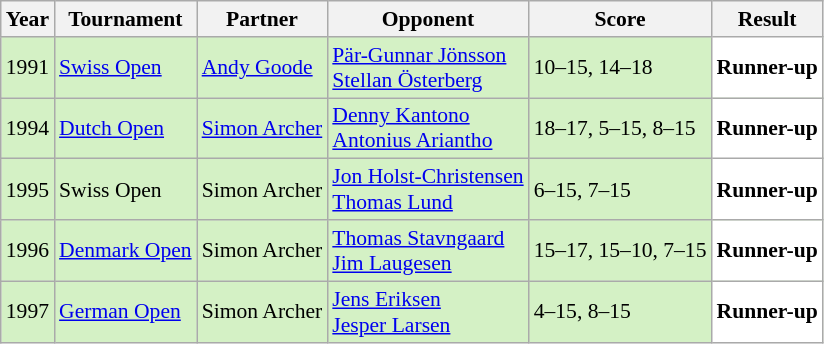<table class="sortable wikitable" style="font-size: 90%;">
<tr>
<th>Year</th>
<th>Tournament</th>
<th>Partner</th>
<th>Opponent</th>
<th>Score</th>
<th>Result</th>
</tr>
<tr style="background:#D4F1C5">
<td align="center">1991</td>
<td align="left"><a href='#'>Swiss Open</a></td>
<td align="left"> <a href='#'>Andy Goode</a></td>
<td align="left"> <a href='#'>Pär-Gunnar Jönsson</a><br> <a href='#'>Stellan Österberg</a></td>
<td align="left">10–15, 14–18</td>
<td style="text-align:left; background:white"> <strong>Runner-up</strong></td>
</tr>
<tr style="background:#D4F1C5">
<td align="center">1994</td>
<td><a href='#'>Dutch Open</a></td>
<td> <a href='#'>Simon Archer</a></td>
<td> <a href='#'>Denny Kantono</a><br>  <a href='#'>Antonius Ariantho</a></td>
<td>18–17, 5–15, 8–15</td>
<td style="text-align:left; background:white"> <strong>Runner-up</strong></td>
</tr>
<tr style="background:#D4F1C5">
<td align="center">1995</td>
<td>Swiss Open</td>
<td> Simon Archer</td>
<td> <a href='#'>Jon Holst-Christensen</a><br>  <a href='#'>Thomas Lund</a></td>
<td>6–15, 7–15</td>
<td style="text-align:left; background:white"> <strong>Runner-up</strong></td>
</tr>
<tr style="background:#D4F1C5">
<td align="center">1996</td>
<td><a href='#'>Denmark Open</a></td>
<td> Simon Archer</td>
<td> <a href='#'>Thomas Stavngaard</a><br>  <a href='#'>Jim Laugesen</a></td>
<td>15–17, 15–10, 7–15</td>
<td style="text-align:left; background:white"> <strong>Runner-up</strong></td>
</tr>
<tr style="background:#D4F1C5">
<td align="center">1997</td>
<td><a href='#'>German Open</a></td>
<td> Simon Archer</td>
<td> <a href='#'>Jens Eriksen</a><br>  <a href='#'>Jesper Larsen</a></td>
<td>4–15, 8–15</td>
<td style="text-align:left; background:white"> <strong>Runner-up</strong></td>
</tr>
</table>
